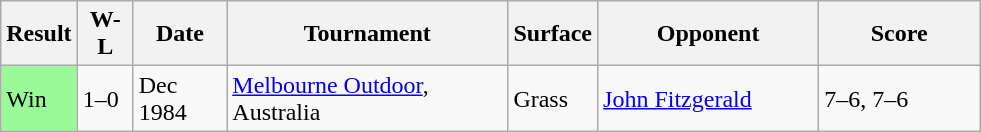<table class="sortable wikitable">
<tr>
<th>Result</th>
<th style="width:30px"  class="unsortable">W-L</th>
<th style="width:55px">Date</th>
<th style="width:180px">Tournament</th>
<th style="width:50px">Surface</th>
<th style="width:140px">Opponent</th>
<th style="width:100px" class="unsortable">Score</th>
</tr>
<tr>
<td style="background:#98fb98;">Win</td>
<td>1–0</td>
<td>Dec 1984</td>
<td><a href='#'>Melbourne Outdoor</a>, Australia</td>
<td>Grass</td>
<td> <a href='#'>John Fitzgerald</a></td>
<td>7–6, 7–6</td>
</tr>
</table>
